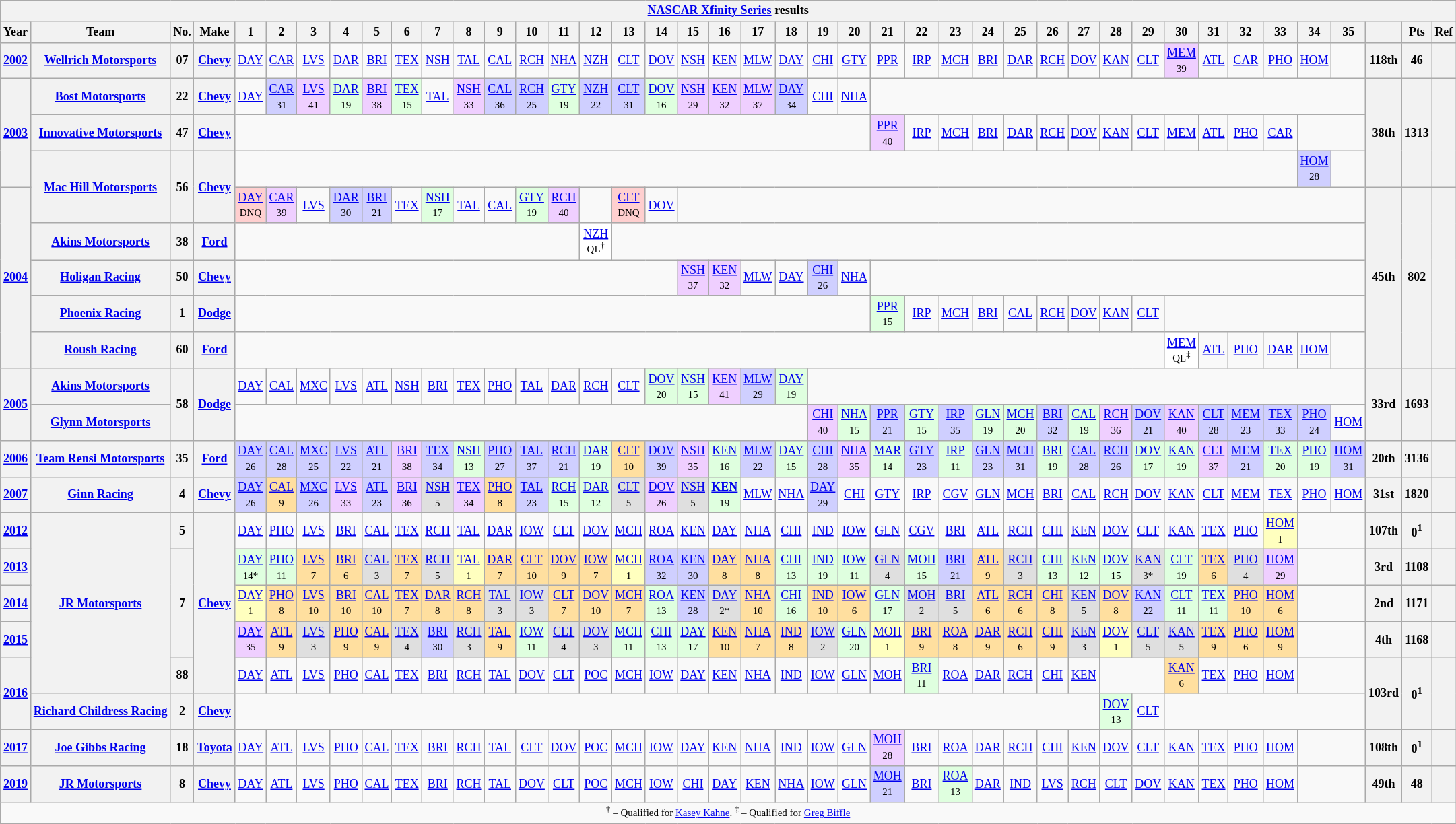<table class="wikitable" style="text-align:center; font-size:75%">
<tr>
<th colspan=42><a href='#'>NASCAR Xfinity Series</a> results</th>
</tr>
<tr>
<th>Year</th>
<th>Team</th>
<th>No.</th>
<th>Make</th>
<th>1</th>
<th>2</th>
<th>3</th>
<th>4</th>
<th>5</th>
<th>6</th>
<th>7</th>
<th>8</th>
<th>9</th>
<th>10</th>
<th>11</th>
<th>12</th>
<th>13</th>
<th>14</th>
<th>15</th>
<th>16</th>
<th>17</th>
<th>18</th>
<th>19</th>
<th>20</th>
<th>21</th>
<th>22</th>
<th>23</th>
<th>24</th>
<th>25</th>
<th>26</th>
<th>27</th>
<th>28</th>
<th>29</th>
<th>30</th>
<th>31</th>
<th>32</th>
<th>33</th>
<th>34</th>
<th>35</th>
<th></th>
<th>Pts</th>
<th>Ref</th>
</tr>
<tr>
<th><a href='#'>2002</a></th>
<th><a href='#'>Wellrich Motorsports</a></th>
<th>07</th>
<th><a href='#'>Chevy</a></th>
<td><a href='#'>DAY</a></td>
<td><a href='#'>CAR</a></td>
<td><a href='#'>LVS</a></td>
<td><a href='#'>DAR</a></td>
<td><a href='#'>BRI</a></td>
<td><a href='#'>TEX</a></td>
<td><a href='#'>NSH</a></td>
<td><a href='#'>TAL</a></td>
<td><a href='#'>CAL</a></td>
<td><a href='#'>RCH</a></td>
<td><a href='#'>NHA</a></td>
<td><a href='#'>NZH</a></td>
<td><a href='#'>CLT</a></td>
<td><a href='#'>DOV</a></td>
<td><a href='#'>NSH</a></td>
<td><a href='#'>KEN</a></td>
<td><a href='#'>MLW</a></td>
<td><a href='#'>DAY</a></td>
<td><a href='#'>CHI</a></td>
<td><a href='#'>GTY</a></td>
<td><a href='#'>PPR</a></td>
<td><a href='#'>IRP</a></td>
<td><a href='#'>MCH</a></td>
<td><a href='#'>BRI</a></td>
<td><a href='#'>DAR</a></td>
<td><a href='#'>RCH</a></td>
<td><a href='#'>DOV</a></td>
<td><a href='#'>KAN</a></td>
<td><a href='#'>CLT</a></td>
<td style="background:#EFCFFF;"><a href='#'>MEM</a><br><small>39</small></td>
<td><a href='#'>ATL</a></td>
<td><a href='#'>CAR</a></td>
<td><a href='#'>PHO</a></td>
<td><a href='#'>HOM</a></td>
<td></td>
<th>118th</th>
<th>46</th>
<th></th>
</tr>
<tr>
<th rowspan=3><a href='#'>2003</a></th>
<th><a href='#'>Bost Motorsports</a></th>
<th>22</th>
<th><a href='#'>Chevy</a></th>
<td><a href='#'>DAY</a></td>
<td style="background:#CFCFFF;"><a href='#'>CAR</a><br><small>31</small></td>
<td style="background:#EFCFFF;"><a href='#'>LVS</a><br><small>41</small></td>
<td style="background:#DFFFDF;"><a href='#'>DAR</a><br><small>19</small></td>
<td style="background:#EFCFFF;"><a href='#'>BRI</a><br><small>38</small></td>
<td style="background:#DFFFDF;"><a href='#'>TEX</a><br><small>15</small></td>
<td><a href='#'>TAL</a></td>
<td style="background:#EFCFFF;"><a href='#'>NSH</a><br><small>33</small></td>
<td style="background:#CFCFFF;"><a href='#'>CAL</a><br><small>36</small></td>
<td style="background:#CFCFFF;"><a href='#'>RCH</a><br><small>25</small></td>
<td style="background:#DFFFDF;"><a href='#'>GTY</a><br><small>19</small></td>
<td style="background:#CFCFFF;"><a href='#'>NZH</a><br><small>22</small></td>
<td style="background:#CFCFFF;"><a href='#'>CLT</a><br><small>31</small></td>
<td style="background:#DFFFDF;"><a href='#'>DOV</a><br><small>16</small></td>
<td style="background:#EFCFFF;"><a href='#'>NSH</a><br><small>29</small></td>
<td style="background:#EFCFFF;"><a href='#'>KEN</a><br><small>32</small></td>
<td style="background:#EFCFFF;"><a href='#'>MLW</a><br><small>37</small></td>
<td style="background:#CFCFFF;"><a href='#'>DAY</a><br><small>34</small></td>
<td><a href='#'>CHI</a></td>
<td><a href='#'>NHA</a></td>
<td colspan=15></td>
<th rowspan=3>38th</th>
<th rowspan=3>1313</th>
<th rowspan=3></th>
</tr>
<tr>
<th><a href='#'>Innovative Motorsports</a></th>
<th>47</th>
<th><a href='#'>Chevy</a></th>
<td colspan=20></td>
<td style="background:#EFCFFF;"><a href='#'>PPR</a><br><small>40</small></td>
<td><a href='#'>IRP</a></td>
<td><a href='#'>MCH</a></td>
<td><a href='#'>BRI</a></td>
<td><a href='#'>DAR</a></td>
<td><a href='#'>RCH</a></td>
<td><a href='#'>DOV</a></td>
<td><a href='#'>KAN</a></td>
<td><a href='#'>CLT</a></td>
<td><a href='#'>MEM</a></td>
<td><a href='#'>ATL</a></td>
<td><a href='#'>PHO</a></td>
<td><a href='#'>CAR</a></td>
<td colspan=2></td>
</tr>
<tr>
<th rowspan=2><a href='#'>Mac Hill Motorsports</a></th>
<th rowspan=2>56</th>
<th rowspan=2><a href='#'>Chevy</a></th>
<td colspan=33></td>
<td style="background:#CFCFFF;"><a href='#'>HOM</a><br><small>28</small></td>
<td></td>
</tr>
<tr>
<th rowspan=5><a href='#'>2004</a></th>
<td style="background:#FFCFCF;"><a href='#'>DAY</a><br><small>DNQ</small></td>
<td style="background:#EFCFFF;"><a href='#'>CAR</a><br><small>39</small></td>
<td><a href='#'>LVS</a></td>
<td style="background:#CFCFFF;"><a href='#'>DAR</a><br><small>30</small></td>
<td style="background:#CFCFFF;"><a href='#'>BRI</a><br><small>21</small></td>
<td><a href='#'>TEX</a></td>
<td style="background:#DFFFDF;"><a href='#'>NSH</a><br><small>17</small></td>
<td><a href='#'>TAL</a></td>
<td><a href='#'>CAL</a></td>
<td style="background:#DFFFDF;"><a href='#'>GTY</a><br><small>19</small></td>
<td style="background:#EFCFFF;"><a href='#'>RCH</a><br><small>40</small></td>
<td></td>
<td style="background:#FFCFCF;"><a href='#'>CLT</a><br><small>DNQ</small></td>
<td><a href='#'>DOV</a></td>
<td colspan=21></td>
<th rowspan=5>45th</th>
<th rowspan=5>802</th>
<th rowspan=5></th>
</tr>
<tr>
<th><a href='#'>Akins Motorsports</a></th>
<th>38</th>
<th><a href='#'>Ford</a></th>
<td colspan=11></td>
<td style="background:#FFFFFF;"><a href='#'>NZH</a><br><small>QL<sup>†</sup></small></td>
<td colspan=23></td>
</tr>
<tr>
<th><a href='#'>Holigan Racing</a></th>
<th>50</th>
<th><a href='#'>Chevy</a></th>
<td colspan=14></td>
<td style="background:#EFCFFF;"><a href='#'>NSH</a><br><small>37</small></td>
<td style="background:#EFCFFF;"><a href='#'>KEN</a><br><small>32</small></td>
<td><a href='#'>MLW</a></td>
<td><a href='#'>DAY</a></td>
<td style="background:#CFCFFF;"><a href='#'>CHI</a><br><small>26</small></td>
<td><a href='#'>NHA</a></td>
<td colspan=15></td>
</tr>
<tr>
<th><a href='#'>Phoenix Racing</a></th>
<th>1</th>
<th><a href='#'>Dodge</a></th>
<td colspan=20></td>
<td style="background:#DFFFDF;"><a href='#'>PPR</a><br><small>15</small></td>
<td><a href='#'>IRP</a></td>
<td><a href='#'>MCH</a></td>
<td><a href='#'>BRI</a></td>
<td><a href='#'>CAL</a></td>
<td><a href='#'>RCH</a></td>
<td><a href='#'>DOV</a></td>
<td><a href='#'>KAN</a></td>
<td><a href='#'>CLT</a></td>
<td colspan=6></td>
</tr>
<tr>
<th><a href='#'>Roush Racing</a></th>
<th>60</th>
<th><a href='#'>Ford</a></th>
<td colspan=29></td>
<td style="background:#FFFFFF;"><a href='#'>MEM</a><br><small>QL<sup>‡</sup></small></td>
<td><a href='#'>ATL</a></td>
<td><a href='#'>PHO</a></td>
<td><a href='#'>DAR</a></td>
<td><a href='#'>HOM</a></td>
<td></td>
</tr>
<tr>
<th rowspan=2><a href='#'>2005</a></th>
<th><a href='#'>Akins Motorsports</a></th>
<th rowspan=2>58</th>
<th rowspan=2><a href='#'>Dodge</a></th>
<td><a href='#'>DAY</a></td>
<td><a href='#'>CAL</a></td>
<td><a href='#'>MXC</a></td>
<td><a href='#'>LVS</a></td>
<td><a href='#'>ATL</a></td>
<td><a href='#'>NSH</a></td>
<td><a href='#'>BRI</a></td>
<td><a href='#'>TEX</a></td>
<td><a href='#'>PHO</a></td>
<td><a href='#'>TAL</a></td>
<td><a href='#'>DAR</a></td>
<td><a href='#'>RCH</a></td>
<td><a href='#'>CLT</a></td>
<td style="background:#DFFFDF;"><a href='#'>DOV</a><br><small>20</small></td>
<td style="background:#DFFFDF;"><a href='#'>NSH</a><br><small>15</small></td>
<td style="background:#EFCFFF;"><a href='#'>KEN</a><br><small>41</small></td>
<td style="background:#CFCFFF;"><a href='#'>MLW</a><br><small>29</small></td>
<td style="background:#DFFFDF;"><a href='#'>DAY</a><br><small>19</small></td>
<td colspan=17></td>
<th rowspan=2>33rd</th>
<th rowspan=2>1693</th>
<th rowspan=2></th>
</tr>
<tr>
<th><a href='#'>Glynn Motorsports</a></th>
<td colspan=18></td>
<td style="background:#EFCFFF;"><a href='#'>CHI</a><br><small>40</small></td>
<td style="background:#DFFFDF;"><a href='#'>NHA</a><br><small>15</small></td>
<td style="background:#CFCFFF;"><a href='#'>PPR</a><br><small>21</small></td>
<td style="background:#DFFFDF;"><a href='#'>GTY</a><br><small>15</small></td>
<td style="background:#CFCFFF;"><a href='#'>IRP</a><br><small>35</small></td>
<td style="background:#DFFFDF;"><a href='#'>GLN</a><br><small>19</small></td>
<td style="background:#DFFFDF;"><a href='#'>MCH</a><br><small>20</small></td>
<td style="background:#CFCFFF;"><a href='#'>BRI</a><br><small>32</small></td>
<td style="background:#DFFFDF;"><a href='#'>CAL</a><br><small>19</small></td>
<td style="background:#EFCFFF;"><a href='#'>RCH</a><br><small>36</small></td>
<td style="background:#CFCFFF;"><a href='#'>DOV</a><br><small>21</small></td>
<td style="background:#EFCFFF;"><a href='#'>KAN</a><br><small>40</small></td>
<td style="background:#CFCFFF;"><a href='#'>CLT</a><br><small>28</small></td>
<td style="background:#CFCFFF;"><a href='#'>MEM</a><br><small>23</small></td>
<td style="background:#CFCFFF;"><a href='#'>TEX</a><br><small>33</small></td>
<td style="background:#CFCFFF;"><a href='#'>PHO</a><br><small>24</small></td>
<td><a href='#'>HOM</a></td>
</tr>
<tr>
<th><a href='#'>2006</a></th>
<th><a href='#'>Team Rensi Motorsports</a></th>
<th>35</th>
<th><a href='#'>Ford</a></th>
<td style="background:#CFCFFF;"><a href='#'>DAY</a><br><small>26</small></td>
<td style="background:#CFCFFF;"><a href='#'>CAL</a><br><small>28</small></td>
<td style="background:#CFCFFF;"><a href='#'>MXC</a><br><small>25</small></td>
<td style="background:#CFCFFF;"><a href='#'>LVS</a><br><small>22</small></td>
<td style="background:#CFCFFF;"><a href='#'>ATL</a><br><small>21</small></td>
<td style="background:#EFCFFF;"><a href='#'>BRI</a><br><small>38</small></td>
<td style="background:#CFCFFF;"><a href='#'>TEX</a><br><small>34</small></td>
<td style="background:#DFFFDF;"><a href='#'>NSH</a><br><small>13</small></td>
<td style="background:#CFCFFF;"><a href='#'>PHO</a><br><small>27</small></td>
<td style="background:#CFCFFF;"><a href='#'>TAL</a><br><small>37</small></td>
<td style="background:#CFCFFF;"><a href='#'>RCH</a><br><small>21</small></td>
<td style="background:#DFFFDF;"><a href='#'>DAR</a><br><small>19</small></td>
<td style="background:#FFDF9F;"><a href='#'>CLT</a><br><small>10</small></td>
<td style="background:#CFCFFF;"><a href='#'>DOV</a><br><small>39</small></td>
<td style="background:#EFCFFF;"><a href='#'>NSH</a><br><small>35</small></td>
<td style="background:#DFFFDF;"><a href='#'>KEN</a><br><small>16</small></td>
<td style="background:#CFCFFF;"><a href='#'>MLW</a><br><small>22</small></td>
<td style="background:#DFFFDF;"><a href='#'>DAY</a><br><small>15</small></td>
<td style="background:#CFCFFF;"><a href='#'>CHI</a><br><small>28</small></td>
<td style="background:#EFCFFF;"><a href='#'>NHA</a><br><small>35</small></td>
<td style="background:#DFFFDF;"><a href='#'>MAR</a><br><small>14</small></td>
<td style="background:#CFCFFF;"><a href='#'>GTY</a><br><small>23</small></td>
<td style="background:#DFFFDF;"><a href='#'>IRP</a><br><small>11</small></td>
<td style="background:#CFCFFF;"><a href='#'>GLN</a><br><small>23</small></td>
<td style="background:#CFCFFF;"><a href='#'>MCH</a><br><small>31</small></td>
<td style="background:#DFFFDF;"><a href='#'>BRI</a><br><small>19</small></td>
<td style="background:#CFCFFF;"><a href='#'>CAL</a><br><small>28</small></td>
<td style="background:#CFCFFF;"><a href='#'>RCH</a><br><small>26</small></td>
<td style="background:#DFFFDF;"><a href='#'>DOV</a><br><small>17</small></td>
<td style="background:#DFFFDF;"><a href='#'>KAN</a><br><small>19</small></td>
<td style="background:#EFCFFF;"><a href='#'>CLT</a><br><small>37</small></td>
<td style="background:#CFCFFF;"><a href='#'>MEM</a><br><small>21</small></td>
<td style="background:#DFFFDF;"><a href='#'>TEX</a><br><small>20</small></td>
<td style="background:#DFFFDF;"><a href='#'>PHO</a><br><small>19</small></td>
<td style="background:#CFCFFF;"><a href='#'>HOM</a><br><small>31</small></td>
<th>20th</th>
<th>3136</th>
<th></th>
</tr>
<tr>
<th><a href='#'>2007</a></th>
<th><a href='#'>Ginn Racing</a></th>
<th>4</th>
<th><a href='#'>Chevy</a></th>
<td style="background:#CFCFFF;"><a href='#'>DAY</a><br><small>26</small></td>
<td style="background:#FFDF9F;"><a href='#'>CAL</a><br><small>9</small></td>
<td style="background:#CFCFFF;"><a href='#'>MXC</a><br><small>26</small></td>
<td style="background:#EFCFFF;"><a href='#'>LVS</a><br><small>33</small></td>
<td style="background:#CFCFFF;"><a href='#'>ATL</a><br><small>23</small></td>
<td style="background:#EFCFFF;"><a href='#'>BRI</a><br><small>36</small></td>
<td style="background:#DFDFDF;"><a href='#'>NSH</a><br><small>5</small></td>
<td style="background:#EFCFFF;"><a href='#'>TEX</a><br><small>34</small></td>
<td style="background:#FFDF9F;"><a href='#'>PHO</a><br><small>8</small></td>
<td style="background:#CFCFFF;"><a href='#'>TAL</a><br><small>23</small></td>
<td style="background:#DFFFDF;"><a href='#'>RCH</a><br><small>15</small></td>
<td style="background:#DFFFDF;"><a href='#'>DAR</a><br><small>12</small></td>
<td style="background:#DFDFDF;"><a href='#'>CLT</a><br><small>5</small></td>
<td style="background:#EFCFFF;"><a href='#'>DOV</a><br><small>26</small></td>
<td style="background:#DFDFDF;"><a href='#'>NSH</a><br><small>5</small></td>
<td style="background:#DFFFDF;"><strong><a href='#'>KEN</a></strong><br><small>19</small></td>
<td><a href='#'>MLW</a></td>
<td><a href='#'>NHA</a></td>
<td style="background:#CFCFFF;"><a href='#'>DAY</a><br><small>29</small></td>
<td><a href='#'>CHI</a></td>
<td><a href='#'>GTY</a></td>
<td><a href='#'>IRP</a></td>
<td><a href='#'>CGV</a></td>
<td><a href='#'>GLN</a></td>
<td><a href='#'>MCH</a></td>
<td><a href='#'>BRI</a></td>
<td><a href='#'>CAL</a></td>
<td><a href='#'>RCH</a></td>
<td><a href='#'>DOV</a></td>
<td><a href='#'>KAN</a></td>
<td><a href='#'>CLT</a></td>
<td><a href='#'>MEM</a></td>
<td><a href='#'>TEX</a></td>
<td><a href='#'>PHO</a></td>
<td><a href='#'>HOM</a></td>
<th>31st</th>
<th>1820</th>
<th></th>
</tr>
<tr>
<th><a href='#'>2012</a></th>
<th rowspan=5><a href='#'>JR Motorsports</a></th>
<th>5</th>
<th rowspan=5><a href='#'>Chevy</a></th>
<td><a href='#'>DAY</a></td>
<td><a href='#'>PHO</a></td>
<td><a href='#'>LVS</a></td>
<td><a href='#'>BRI</a></td>
<td><a href='#'>CAL</a></td>
<td><a href='#'>TEX</a></td>
<td><a href='#'>RCH</a></td>
<td><a href='#'>TAL</a></td>
<td><a href='#'>DAR</a></td>
<td><a href='#'>IOW</a></td>
<td><a href='#'>CLT</a></td>
<td><a href='#'>DOV</a></td>
<td><a href='#'>MCH</a></td>
<td><a href='#'>ROA</a></td>
<td><a href='#'>KEN</a></td>
<td><a href='#'>DAY</a></td>
<td><a href='#'>NHA</a></td>
<td><a href='#'>CHI</a></td>
<td><a href='#'>IND</a></td>
<td><a href='#'>IOW</a></td>
<td><a href='#'>GLN</a></td>
<td><a href='#'>CGV</a></td>
<td><a href='#'>BRI</a></td>
<td><a href='#'>ATL</a></td>
<td><a href='#'>RCH</a></td>
<td><a href='#'>CHI</a></td>
<td><a href='#'>KEN</a></td>
<td><a href='#'>DOV</a></td>
<td><a href='#'>CLT</a></td>
<td><a href='#'>KAN</a></td>
<td><a href='#'>TEX</a></td>
<td><a href='#'>PHO</a></td>
<td style="background:#FFFFBF;"><a href='#'>HOM</a><br><small>1</small></td>
<td colspan=2></td>
<th>107th</th>
<th>0<sup>1</sup></th>
<th></th>
</tr>
<tr>
<th><a href='#'>2013</a></th>
<th rowspan=3>7</th>
<td style="background:#DFFFDF;"><a href='#'>DAY</a><br><small>14*</small></td>
<td style="background:#DFFFDF;"><a href='#'>PHO</a><br><small>11</small></td>
<td style="background:#FFDF9F;"><a href='#'>LVS</a><br><small>7</small></td>
<td style="background:#FFDF9F;"><a href='#'>BRI</a><br><small>6</small></td>
<td style="background:#DFDFDF;"><a href='#'>CAL</a><br><small>3</small></td>
<td style="background:#FFDF9F;"><a href='#'>TEX</a><br><small>7</small></td>
<td style="background:#DFDFDF;"><a href='#'>RCH</a><br><small>5</small></td>
<td style="background:#FFFFBF;"><a href='#'>TAL</a><br><small>1</small></td>
<td style="background:#FFDF9F;"><a href='#'>DAR</a><br><small>7</small></td>
<td style="background:#FFDF9F;"><a href='#'>CLT</a><br><small>10</small></td>
<td style="background:#FFDF9F;"><a href='#'>DOV</a><br><small>9</small></td>
<td style="background:#FFDF9F;"><a href='#'>IOW</a><br><small>7</small></td>
<td style="background:#FFFFBF;"><a href='#'>MCH</a><br><small>1</small></td>
<td style="background:#CFCFFF;"><a href='#'>ROA</a><br><small>32</small></td>
<td style="background:#CFCFFF;"><a href='#'>KEN</a><br><small>30</small></td>
<td style="background:#FFDF9F;"><a href='#'>DAY</a><br><small>8</small></td>
<td style="background:#FFDF9F;"><a href='#'>NHA</a><br><small>8</small></td>
<td style="background:#DFFFDF;"><a href='#'>CHI</a><br><small>13</small></td>
<td style="background:#DFFFDF;"><a href='#'>IND</a><br><small>19</small></td>
<td style="background:#DFFFDF;"><a href='#'>IOW</a><br><small>11</small></td>
<td style="background:#DFDFDF;"><a href='#'>GLN</a><br><small>4</small></td>
<td style="background:#DFFFDF;"><a href='#'>MOH</a><br><small>15</small></td>
<td style="background:#CFCFFF;"><a href='#'>BRI</a><br><small>21</small></td>
<td style="background:#FFDF9F;"><a href='#'>ATL</a><br><small>9</small></td>
<td style="background:#DFDFDF;"><a href='#'>RCH</a><br><small>3</small></td>
<td style="background:#DFFFDF;"><a href='#'>CHI</a><br><small>13</small></td>
<td style="background:#DFFFDF;"><a href='#'>KEN</a><br><small>12</small></td>
<td style="background:#DFFFDF;"><a href='#'>DOV</a><br><small>15</small></td>
<td style="background:#DFDFDF;"><a href='#'>KAN</a><br><small>3*</small></td>
<td style="background:#DFFFDF;"><a href='#'>CLT</a><br><small>19</small></td>
<td style="background:#FFDF9F;"><a href='#'>TEX</a><br><small>6</small></td>
<td style="background:#DFDFDF;"><a href='#'>PHO</a><br><small>4</small></td>
<td style="background:#EFCFFF;"><a href='#'>HOM</a><br><small>29</small></td>
<td colspan=2></td>
<th>3rd</th>
<th>1108</th>
<th></th>
</tr>
<tr>
<th><a href='#'>2014</a></th>
<td style="background:#FFFFBF;"><a href='#'>DAY</a><br><small>1</small></td>
<td style="background:#FFDF9F;"><a href='#'>PHO</a><br><small>8</small></td>
<td style="background:#FFDF9F;"><a href='#'>LVS</a><br><small>10</small></td>
<td style="background:#FFDF9F;"><a href='#'>BRI</a><br><small>10</small></td>
<td style="background:#FFDF9F;"><a href='#'>CAL</a><br><small>10</small></td>
<td style="background:#FFDF9F;"><a href='#'>TEX</a><br><small>7</small></td>
<td style="background:#FFDF9F;"><a href='#'>DAR</a><br><small>8</small></td>
<td style="background:#FFDF9F;"><a href='#'>RCH</a><br><small>8</small></td>
<td style="background:#DFDFDF;"><a href='#'>TAL</a><br><small>3</small></td>
<td style="background:#DFDFDF;"><a href='#'>IOW</a><br><small>3</small></td>
<td style="background:#FFDF9F;"><a href='#'>CLT</a><br><small>7</small></td>
<td style="background:#FFDF9F;"><a href='#'>DOV</a><br><small>10</small></td>
<td style="background:#FFDF9F;"><a href='#'>MCH</a><br><small>7</small></td>
<td style="background:#DFFFDF;"><a href='#'>ROA</a><br><small>13</small></td>
<td style="background:#CFCFFF;"><a href='#'>KEN</a><br><small>28</small></td>
<td style="background:#DFDFDF;"><a href='#'>DAY</a><br><small>2*</small></td>
<td style="background:#FFDF9F;"><a href='#'>NHA</a><br><small>10</small></td>
<td style="background:#DFFFDF;"><a href='#'>CHI</a><br><small>16</small></td>
<td style="background:#FFDF9F;"><a href='#'>IND</a><br><small>10</small></td>
<td style="background:#FFDF9F;"><a href='#'>IOW</a><br><small>6</small></td>
<td style="background:#DFFFDF;"><a href='#'>GLN</a><br><small>17</small></td>
<td style="background:#DFDFDF;"><a href='#'>MOH</a><br><small>2</small></td>
<td style="background:#DFDFDF;"><a href='#'>BRI</a><br><small>5</small></td>
<td style="background:#FFDF9F;"><a href='#'>ATL</a><br><small>6</small></td>
<td style="background:#FFDF9F;"><a href='#'>RCH</a><br><small>6</small></td>
<td style="background:#FFDF9F;"><a href='#'>CHI</a><br><small>8</small></td>
<td style="background:#DFDFDF;"><a href='#'>KEN</a><br><small>5</small></td>
<td style="background:#FFDF9F;"><a href='#'>DOV</a><br><small>8</small></td>
<td style="background:#CFCFFF;"><a href='#'>KAN</a><br><small>22</small></td>
<td style="background:#DFFFDF;"><a href='#'>CLT</a><br><small>11</small></td>
<td style="background:#DFFFDF;"><a href='#'>TEX</a><br><small>11</small></td>
<td style="background:#FFDF9F;"><a href='#'>PHO</a><br><small>10</small></td>
<td style="background:#FFDF9F;"><a href='#'>HOM</a><br><small>6</small></td>
<td colspan=2></td>
<th>2nd</th>
<th>1171</th>
<th></th>
</tr>
<tr>
<th><a href='#'>2015</a></th>
<td style="background:#EFCFFF;"><a href='#'>DAY</a><br><small>35</small></td>
<td style="background:#FFDF9F;"><a href='#'>ATL</a><br><small>9</small></td>
<td style="background:#DFDFDF;"><a href='#'>LVS</a><br><small>3</small></td>
<td style="background:#FFDF9F;"><a href='#'>PHO</a><br><small>9</small></td>
<td style="background:#FFDF9F;"><a href='#'>CAL</a><br><small>9</small></td>
<td style="background:#DFDFDF;"><a href='#'>TEX</a><br><small>4</small></td>
<td style="background:#CFCFFF;"><a href='#'>BRI</a><br><small>30</small></td>
<td style="background:#DFDFDF;"><a href='#'>RCH</a><br><small>3</small></td>
<td style="background:#FFDF9F;"><a href='#'>TAL</a><br><small>9</small></td>
<td style="background:#DFFFDF;"><a href='#'>IOW</a><br><small>11</small></td>
<td style="background:#DFDFDF;"><a href='#'>CLT</a><br><small>4</small></td>
<td style="background:#DFDFDF;"><a href='#'>DOV</a><br><small>3</small></td>
<td style="background:#DFFFDF;"><a href='#'>MCH</a><br><small>11</small></td>
<td style="background:#DFFFDF;"><a href='#'>CHI</a><br><small>13</small></td>
<td style="background:#DFFFDF;"><a href='#'>DAY</a><br><small>17</small></td>
<td style="background:#FFDF9F;"><a href='#'>KEN</a><br><small>10</small></td>
<td style="background:#FFDF9F;"><a href='#'>NHA</a><br><small>7</small></td>
<td style="background:#FFDF9F;"><a href='#'>IND</a><br><small>8</small></td>
<td style="background:#DFDFDF;"><a href='#'>IOW</a><br><small>2</small></td>
<td style="background:#DFFFDF;"><a href='#'>GLN</a><br><small>20</small></td>
<td style="background:#FFFFBF;"><a href='#'>MOH</a><br><small>1</small></td>
<td style="background:#FFDF9F;"><a href='#'>BRI</a><br><small>9</small></td>
<td style="background:#FFDF9F;"><a href='#'>ROA</a><br><small>8</small></td>
<td style="background:#FFDF9F;"><a href='#'>DAR</a><br><small>9</small></td>
<td style="background:#FFDF9F;"><a href='#'>RCH</a><br><small>6</small></td>
<td style="background:#FFDF9F;"><a href='#'>CHI</a><br><small>9</small></td>
<td style="background:#DFDFDF;"><a href='#'>KEN</a><br><small>3</small></td>
<td style="background:#FFFFBF;"><a href='#'>DOV</a><br><small>1</small></td>
<td style="background:#DFDFDF;"><a href='#'>CLT</a><br><small>5</small></td>
<td style="background:#DFDFDF;"><a href='#'>KAN</a><br><small>5</small></td>
<td style="background:#FFDF9F;"><a href='#'>TEX</a><br><small>9</small></td>
<td style="background:#FFDF9F;"><a href='#'>PHO</a><br><small>6</small></td>
<td style="background:#FFDF9F;"><a href='#'>HOM</a><br><small>9</small></td>
<td colspan=2></td>
<th>4th</th>
<th>1168</th>
<th></th>
</tr>
<tr>
<th rowspan=2><a href='#'>2016</a></th>
<th>88</th>
<td><a href='#'>DAY</a></td>
<td><a href='#'>ATL</a></td>
<td><a href='#'>LVS</a></td>
<td><a href='#'>PHO</a></td>
<td><a href='#'>CAL</a></td>
<td><a href='#'>TEX</a></td>
<td><a href='#'>BRI</a></td>
<td><a href='#'>RCH</a></td>
<td><a href='#'>TAL</a></td>
<td><a href='#'>DOV</a></td>
<td><a href='#'>CLT</a></td>
<td><a href='#'>POC</a></td>
<td><a href='#'>MCH</a></td>
<td><a href='#'>IOW</a></td>
<td><a href='#'>DAY</a></td>
<td><a href='#'>KEN</a></td>
<td><a href='#'>NHA</a></td>
<td><a href='#'>IND</a></td>
<td><a href='#'>IOW</a></td>
<td><a href='#'>GLN</a></td>
<td><a href='#'>MOH</a></td>
<td style="background:#DFFFDF;"><a href='#'>BRI</a><br><small>11</small></td>
<td><a href='#'>ROA</a></td>
<td><a href='#'>DAR</a></td>
<td><a href='#'>RCH</a></td>
<td><a href='#'>CHI</a></td>
<td><a href='#'>KEN</a></td>
<td colspan=2></td>
<td style="background:#FFDF9F;"><a href='#'>KAN</a><br><small>6</small></td>
<td><a href='#'>TEX</a></td>
<td><a href='#'>PHO</a></td>
<td><a href='#'>HOM</a></td>
<td colspan=2></td>
<th rowspan=2>103rd</th>
<th rowspan=2>0<sup>1</sup></th>
<th rowspan=2></th>
</tr>
<tr>
<th nowrap><a href='#'>Richard Childress Racing</a></th>
<th>2</th>
<th><a href='#'>Chevy</a></th>
<td colspan=27></td>
<td style="background:#DFFFDF;"><a href='#'>DOV</a><br><small>13</small></td>
<td><a href='#'>CLT</a></td>
<td colspan=6></td>
</tr>
<tr>
<th><a href='#'>2017</a></th>
<th><a href='#'>Joe Gibbs Racing</a></th>
<th>18</th>
<th><a href='#'>Toyota</a></th>
<td><a href='#'>DAY</a></td>
<td><a href='#'>ATL</a></td>
<td><a href='#'>LVS</a></td>
<td><a href='#'>PHO</a></td>
<td><a href='#'>CAL</a></td>
<td><a href='#'>TEX</a></td>
<td><a href='#'>BRI</a></td>
<td><a href='#'>RCH</a></td>
<td><a href='#'>TAL</a></td>
<td><a href='#'>CLT</a></td>
<td><a href='#'>DOV</a></td>
<td><a href='#'>POC</a></td>
<td><a href='#'>MCH</a></td>
<td><a href='#'>IOW</a></td>
<td><a href='#'>DAY</a></td>
<td><a href='#'>KEN</a></td>
<td><a href='#'>NHA</a></td>
<td><a href='#'>IND</a></td>
<td><a href='#'>IOW</a></td>
<td><a href='#'>GLN</a></td>
<td style="background:#EFCFFF;"><a href='#'>MOH</a><br><small>28</small></td>
<td><a href='#'>BRI</a></td>
<td><a href='#'>ROA</a></td>
<td><a href='#'>DAR</a></td>
<td><a href='#'>RCH</a></td>
<td><a href='#'>CHI</a></td>
<td><a href='#'>KEN</a></td>
<td><a href='#'>DOV</a></td>
<td><a href='#'>CLT</a></td>
<td><a href='#'>KAN</a></td>
<td><a href='#'>TEX</a></td>
<td><a href='#'>PHO</a></td>
<td><a href='#'>HOM</a></td>
<td colspan=2></td>
<th>108th</th>
<th>0<sup>1</sup></th>
<th></th>
</tr>
<tr>
<th><a href='#'>2019</a></th>
<th><a href='#'>JR Motorsports</a></th>
<th>8</th>
<th><a href='#'>Chevy</a></th>
<td><a href='#'>DAY</a></td>
<td><a href='#'>ATL</a></td>
<td><a href='#'>LVS</a></td>
<td><a href='#'>PHO</a></td>
<td><a href='#'>CAL</a></td>
<td><a href='#'>TEX</a></td>
<td><a href='#'>BRI</a></td>
<td><a href='#'>RCH</a></td>
<td><a href='#'>TAL</a></td>
<td><a href='#'>DOV</a></td>
<td><a href='#'>CLT</a></td>
<td><a href='#'>POC</a></td>
<td><a href='#'>MCH</a></td>
<td><a href='#'>IOW</a></td>
<td><a href='#'>CHI</a></td>
<td><a href='#'>DAY</a></td>
<td><a href='#'>KEN</a></td>
<td><a href='#'>NHA</a></td>
<td><a href='#'>IOW</a></td>
<td><a href='#'>GLN</a></td>
<td style="background:#CFCFFF;"><a href='#'>MOH</a><br><small>21</small></td>
<td><a href='#'>BRI</a></td>
<td style="background:#DFFFDF;"><a href='#'>ROA</a><br><small>13</small></td>
<td><a href='#'>DAR</a></td>
<td><a href='#'>IND</a></td>
<td><a href='#'>LVS</a></td>
<td><a href='#'>RCH</a></td>
<td><a href='#'>CLT</a></td>
<td><a href='#'>DOV</a></td>
<td><a href='#'>KAN</a></td>
<td><a href='#'>TEX</a></td>
<td><a href='#'>PHO</a></td>
<td><a href='#'>HOM</a></td>
<td colspan=2></td>
<th>49th</th>
<th>48</th>
<th></th>
</tr>
<tr>
<td colspan=43><small><sup>†</sup> – Qualified for <a href='#'>Kasey Kahne</a>. <sup>‡</sup> – Qualified for <a href='#'>Greg Biffle</a></small></td>
</tr>
</table>
